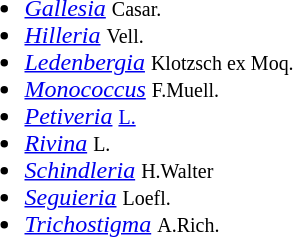<table>
<tr valign=top>
<td><br><ul><li><em><a href='#'>Gallesia</a></em> <small>Casar.</small></li><li><em><a href='#'>Hilleria</a></em> <small>Vell.</small></li><li><em><a href='#'>Ledenbergia</a></em> <small>Klotzsch ex Moq.</small></li><li><em><a href='#'>Monococcus</a></em> <small>F.Muell.</small></li><li><em><a href='#'>Petiveria</a></em> <small><a href='#'>L.</a></small></li><li><em><a href='#'>Rivina</a></em> <small>L.</small></li><li><em><a href='#'>Schindleria</a></em> <small>H.Walter</small></li><li><em><a href='#'>Seguieria</a></em> <small>Loefl.</small></li><li><em><a href='#'>Trichostigma</a></em> <small>A.Rich.</small></li></ul></td>
</tr>
</table>
